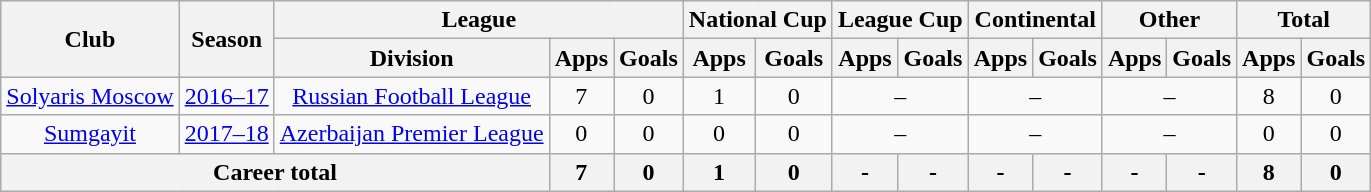<table class="wikitable" style="text-align: center;">
<tr>
<th rowspan="2">Club</th>
<th rowspan="2">Season</th>
<th colspan="3">League</th>
<th colspan="2">National Cup</th>
<th colspan="2">League Cup</th>
<th colspan="2">Continental</th>
<th colspan="2">Other</th>
<th colspan="2">Total</th>
</tr>
<tr>
<th>Division</th>
<th>Apps</th>
<th>Goals</th>
<th>Apps</th>
<th>Goals</th>
<th>Apps</th>
<th>Goals</th>
<th>Apps</th>
<th>Goals</th>
<th>Apps</th>
<th>Goals</th>
<th>Apps</th>
<th>Goals</th>
</tr>
<tr>
<td valign="center"><a href='#'>Solyaris Moscow</a></td>
<td><a href='#'>2016–17</a></td>
<td><a href='#'>Russian Football League</a></td>
<td>7</td>
<td>0</td>
<td>1</td>
<td>0</td>
<td colspan="2">–</td>
<td colspan="2">–</td>
<td colspan="2">–</td>
<td>8</td>
<td>0</td>
</tr>
<tr>
<td valign="center"><a href='#'>Sumgayit</a></td>
<td><a href='#'>2017–18</a></td>
<td><a href='#'>Azerbaijan Premier League</a></td>
<td>0</td>
<td>0</td>
<td>0</td>
<td>0</td>
<td colspan="2">–</td>
<td colspan="2">–</td>
<td colspan="2">–</td>
<td>0</td>
<td>0</td>
</tr>
<tr>
<th colspan="3">Career total</th>
<th>7</th>
<th>0</th>
<th>1</th>
<th>0</th>
<th>-</th>
<th>-</th>
<th>-</th>
<th>-</th>
<th>-</th>
<th>-</th>
<th>8</th>
<th>0</th>
</tr>
</table>
